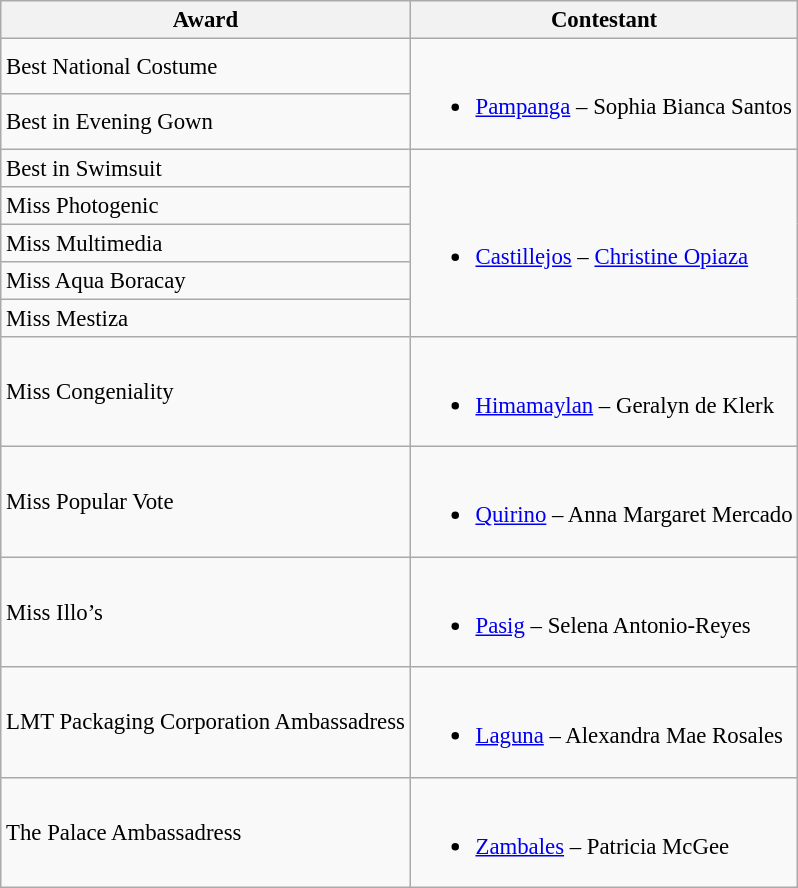<table class="wikitable sortable" style="font-size:95%;">
<tr>
<th>Award</th>
<th>Contestant</th>
</tr>
<tr>
<td>Best National Costume</td>
<td rowspan="2"><br><ul><li><a href='#'>Pampanga</a> – Sophia Bianca Santos</li></ul></td>
</tr>
<tr>
<td>Best in Evening Gown</td>
</tr>
<tr>
<td>Best in Swimsuit</td>
<td rowspan="5"><br><ul><li><a href='#'>Castillejos</a> – <a href='#'>Christine Opiaza</a></li></ul></td>
</tr>
<tr>
<td>Miss Photogenic</td>
</tr>
<tr>
<td>Miss Multimedia</td>
</tr>
<tr>
<td>Miss Aqua Boracay</td>
</tr>
<tr>
<td>Miss Mestiza</td>
</tr>
<tr>
<td>Miss Congeniality</td>
<td><br><ul><li><a href='#'>Himamaylan</a> – Geralyn de Klerk</li></ul></td>
</tr>
<tr>
<td>Miss Popular Vote</td>
<td><br><ul><li><a href='#'>Quirino</a> – Anna Margaret Mercado</li></ul></td>
</tr>
<tr>
<td>Miss Illo’s</td>
<td><br><ul><li><a href='#'>Pasig</a> – Selena Antonio-Reyes</li></ul></td>
</tr>
<tr>
<td>LMT Packaging Corporation Ambassadress</td>
<td><br><ul><li><a href='#'>Laguna</a> – Alexandra Mae Rosales</li></ul></td>
</tr>
<tr>
<td>The Palace Ambassadress</td>
<td><br><ul><li><a href='#'>Zambales</a> – Patricia McGee</li></ul></td>
</tr>
</table>
